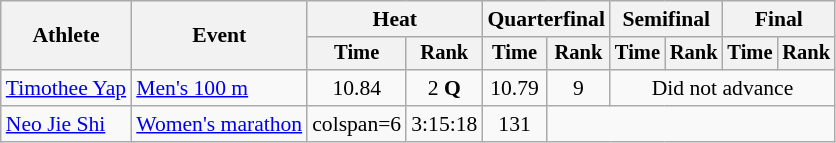<table class=wikitable style="font-size:90%">
<tr>
<th rowspan="2">Athlete</th>
<th rowspan="2">Event</th>
<th colspan="2">Heat</th>
<th colspan="2">Quarterfinal</th>
<th colspan="2">Semifinal</th>
<th colspan="2">Final</th>
</tr>
<tr style="font-size:95%">
<th>Time</th>
<th>Rank</th>
<th>Time</th>
<th>Rank</th>
<th>Time</th>
<th>Rank</th>
<th>Time</th>
<th>Rank</th>
</tr>
<tr align=center>
<td align=left><a href='#'>Timothee Yap</a></td>
<td align=left><a href='#'>Men's 100 m</a></td>
<td>10.84</td>
<td>2 <strong>Q</strong></td>
<td>10.79</td>
<td>9</td>
<td colspan=4>Did not advance</td>
</tr>
<tr align=center>
<td align=left><a href='#'>Neo Jie Shi</a></td>
<td align=left><a href='#'>Women's marathon</a></td>
<td>colspan=6 </td>
<td>3:15:18</td>
<td>131</td>
</tr>
</table>
